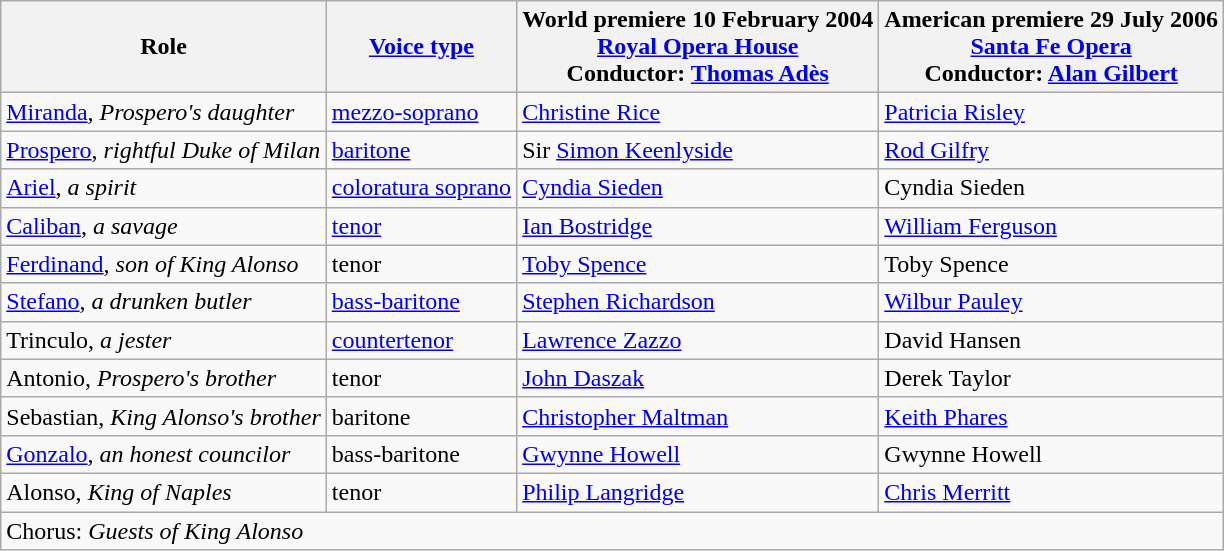<table class="wikitable">
<tr>
<th>Role</th>
<th><a href='#'>Voice type</a></th>
<th>World premiere 10 February 2004<br><a href='#'>Royal Opera House</a><br>Conductor: <a href='#'>Thomas Adès</a></th>
<th>American premiere 29 July 2006<br><a href='#'>Santa Fe Opera</a><br>Conductor: <a href='#'>Alan Gilbert</a></th>
</tr>
<tr>
<td><a href='#'>Miranda</a>, <em>Prospero's daughter</em></td>
<td><a href='#'>mezzo-soprano</a></td>
<td><a href='#'>Christine Rice</a></td>
<td><a href='#'>Patricia Risley</a></td>
</tr>
<tr>
<td><a href='#'>Prospero</a>, <em>rightful Duke of Milan</em></td>
<td><a href='#'>baritone</a></td>
<td>Sir <a href='#'>Simon Keenlyside</a></td>
<td><a href='#'>Rod Gilfry</a></td>
</tr>
<tr>
<td><a href='#'>Ariel</a>, <em>a spirit</em></td>
<td><a href='#'>coloratura soprano</a></td>
<td><a href='#'>Cyndia Sieden</a></td>
<td>Cyndia Sieden</td>
</tr>
<tr>
<td><a href='#'>Caliban</a>, <em>a savage</em></td>
<td><a href='#'>tenor</a></td>
<td><a href='#'>Ian Bostridge</a></td>
<td><a href='#'>William Ferguson</a></td>
</tr>
<tr>
<td><a href='#'>Ferdinand</a>, <em>son of King Alonso</em></td>
<td>tenor</td>
<td><a href='#'>Toby Spence</a></td>
<td>Toby Spence</td>
</tr>
<tr>
<td><a href='#'>Stefano</a>, <em>a drunken butler</em></td>
<td><a href='#'>bass-baritone</a></td>
<td><a href='#'>Stephen Richardson</a></td>
<td><a href='#'>Wilbur Pauley</a></td>
</tr>
<tr>
<td>Trinculo, <em>a jester</em></td>
<td><a href='#'>countertenor</a></td>
<td><a href='#'>Lawrence Zazzo</a></td>
<td>David Hansen</td>
</tr>
<tr>
<td>Antonio, <em>Prospero's brother</em></td>
<td>tenor</td>
<td><a href='#'>John Daszak</a></td>
<td>Derek Taylor</td>
</tr>
<tr>
<td>Sebastian, <em>King Alonso's brother</em></td>
<td>baritone</td>
<td><a href='#'>Christopher Maltman</a></td>
<td><a href='#'>Keith Phares</a></td>
</tr>
<tr>
<td><a href='#'>Gonzalo</a>, <em>an honest councilor</em></td>
<td>bass-baritone</td>
<td><a href='#'>Gwynne Howell</a></td>
<td>Gwynne Howell</td>
</tr>
<tr>
<td>Alonso, <em>King of Naples</em></td>
<td>tenor</td>
<td><a href='#'>Philip Langridge</a></td>
<td><a href='#'>Chris Merritt</a></td>
</tr>
<tr>
<td colspan="4">Chorus: <em>Guests of King Alonso</em></td>
</tr>
</table>
